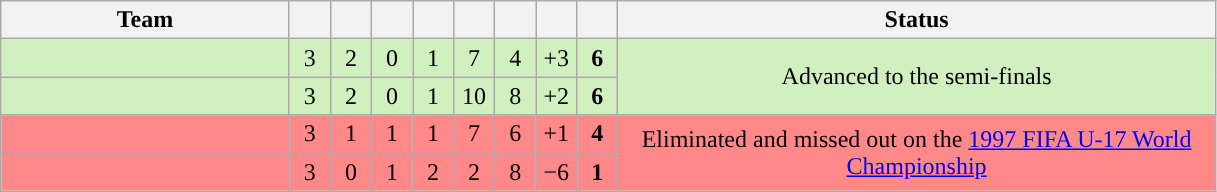<table cellpadding="0" cellspacing="0" width="100%">
<tr>
<td width="60%"><br><table class="wikitable" style="text-align: center;">
<tr>
<th width=185>Team</th>
<th width=20></th>
<th width=20></th>
<th width=20></th>
<th width=20></th>
<th width=20></th>
<th width=20></th>
<th width=20></th>
<th width=20></th>
<th width=391>Status</th>
</tr>
<tr bgcolor="#D0F0C0">
<td style="text-align:left"><strong></strong></td>
<td>3</td>
<td>2</td>
<td>0</td>
<td>1</td>
<td>7</td>
<td>4</td>
<td>+3</td>
<td><strong>6</strong></td>
<td rowspan=2>Advanced to the semi-finals</td>
</tr>
<tr bgcolor="#D0F0C0">
<td style="text-align:left"><strong></strong></td>
<td>3</td>
<td>2</td>
<td>0</td>
<td>1</td>
<td>10</td>
<td>8</td>
<td>+2</td>
<td><strong>6</strong></td>
</tr>
<tr bgcolor=#FF8888>
<td style="text-align:left"></td>
<td>3</td>
<td>1</td>
<td>1</td>
<td>1</td>
<td>7</td>
<td>6</td>
<td>+1</td>
<td><strong>4</strong></td>
<td rowspan=2>Eliminated and missed out on the <a href='#'>1997 FIFA U-17 World Championship</a></td>
</tr>
<tr bgcolor=#FF8888>
<td style="text-align:left"></td>
<td>3</td>
<td>0</td>
<td>1</td>
<td>2</td>
<td>2</td>
<td>8</td>
<td>−6</td>
<td><strong>1</strong></td>
</tr>
</table>
<br>
</td>
</tr>
</table>
